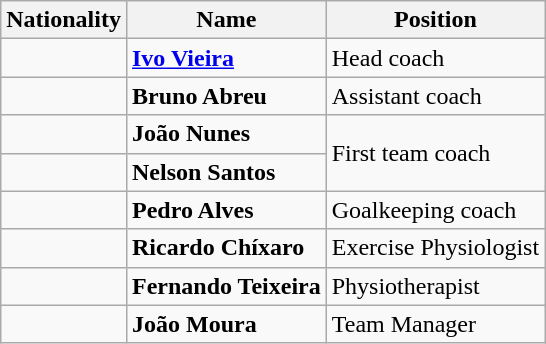<table class="wikitable" style="text-align:center;">
<tr>
<th>Nationality</th>
<th>Name</th>
<th>Position</th>
</tr>
<tr>
<td align="center"></td>
<td align="left"><strong><a href='#'>Ivo Vieira</a></strong></td>
<td align="left">Head coach</td>
</tr>
<tr>
<td align="center"></td>
<td align="left"><strong>Bruno Abreu</strong></td>
<td align="left">Assistant coach</td>
</tr>
<tr>
<td align="center"></td>
<td align="left"><strong>João Nunes</strong></td>
<td align="left" rowspan="2">First team coach</td>
</tr>
<tr>
<td align="center"></td>
<td align="left"><strong>Nelson Santos</strong></td>
</tr>
<tr>
<td align="center"></td>
<td align="left"><strong>Pedro Alves</strong></td>
<td align="left">Goalkeeping coach</td>
</tr>
<tr>
<td align="center"></td>
<td align="left"><strong>Ricardo Chíxaro</strong></td>
<td align="left">Exercise Physiologist</td>
</tr>
<tr>
<td align="center"></td>
<td align="left"><strong>Fernando Teixeira</strong></td>
<td align="left">Physiotherapist</td>
</tr>
<tr>
<td align="center"></td>
<td align="left"><strong>João Moura</strong></td>
<td align="left">Team Manager</td>
</tr>
</table>
